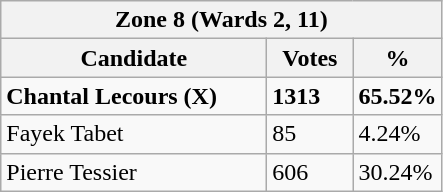<table class="wikitable">
<tr>
<th colspan="3">Zone 8 (Wards 2, 11)</th>
</tr>
<tr>
<th style="width: 170px">Candidate</th>
<th style="width: 50px">Votes</th>
<th style="width: 40px">%</th>
</tr>
<tr>
<td><strong>Chantal Lecours (X)</strong></td>
<td><strong>1313</strong></td>
<td><strong>65.52%</strong></td>
</tr>
<tr>
<td>Fayek Tabet</td>
<td>85</td>
<td>4.24%</td>
</tr>
<tr>
<td>Pierre Tessier</td>
<td>606</td>
<td>30.24%</td>
</tr>
</table>
